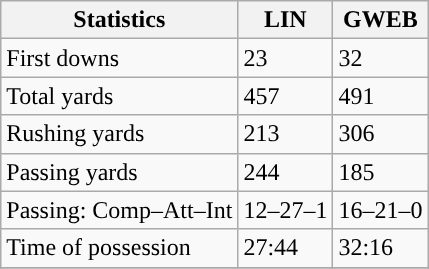<table class="wikitable" style="float: left;">
<tr>
<th>Statistics</th>
<th>LIN</th>
<th>GWEB</th>
</tr>
<tr>
<td>First downs</td>
<td>23</td>
<td>32</td>
</tr>
<tr>
<td>Total yards</td>
<td>457</td>
<td>491</td>
</tr>
<tr>
<td>Rushing yards</td>
<td>213</td>
<td>306</td>
</tr>
<tr>
<td>Passing yards</td>
<td>244</td>
<td>185</td>
</tr>
<tr>
<td>Passing: Comp–Att–Int</td>
<td>12–27–1</td>
<td>16–21–0</td>
</tr>
<tr>
<td>Time of possession</td>
<td>27:44</td>
<td>32:16</td>
</tr>
<tr>
</tr>
</table>
